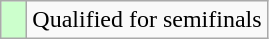<table class="wikitable">
<tr>
<td style="width:10px; background:#cfc"></td>
<td>Qualified for semifinals</td>
</tr>
</table>
